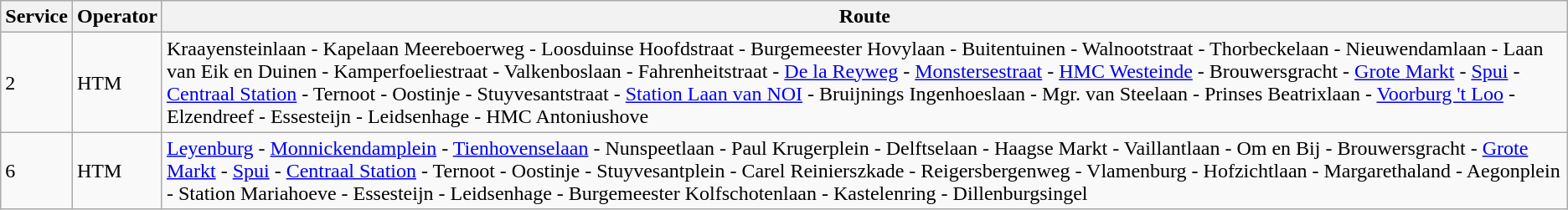<table class="wikitable vatop">
<tr>
<th>Service</th>
<th>Operator</th>
<th>Route</th>
</tr>
<tr>
<td>2</td>
<td>HTM</td>
<td>Kraayensteinlaan - Kapelaan Meereboerweg - Loosduinse Hoofdstraat - Burgemeester Hovylaan - Buitentuinen - Walnootstraat - Thorbeckelaan - Nieuwendamlaan - Laan van Eik en Duinen - Kamperfoeliestraat - Valkenboslaan - Fahrenheitstraat - <a href='#'>De la Reyweg</a> - <a href='#'>Monstersestraat</a> - <a href='#'>HMC Westeinde</a> - Brouwersgracht - <a href='#'>Grote Markt</a> - <a href='#'>Spui</a> - <a href='#'>Centraal Station</a> - Ternoot - Oostinje - Stuyvesantstraat - <a href='#'>Station Laan van NOI</a> - Bruijnings Ingenhoeslaan - Mgr. van Steelaan - Prinses Beatrixlaan - <a href='#'>Voorburg 't Loo</a> - Elzendreef - Essesteijn - Leidsenhage - HMC Antoniushove</td>
</tr>
<tr>
<td>6</td>
<td>HTM</td>
<td><a href='#'>Leyenburg</a> - <a href='#'>Monnickendamplein</a> - <a href='#'>Tienhovenselaan</a> - Nunspeetlaan - Paul Krugerplein - Delftselaan - Haagse Markt - Vaillantlaan - Om en Bij - Brouwersgracht - <a href='#'>Grote Markt</a> - <a href='#'>Spui</a> - <a href='#'>Centraal Station</a> - Ternoot - Oostinje - Stuyvesantplein - Carel Reinierszkade - Reigersbergenweg - Vlamenburg - Hofzichtlaan - Margarethaland - Aegonplein - Station Mariahoeve - Essesteijn - Leidsenhage - Burgemeester Kolfschotenlaan - Kastelenring - Dillenburgsingel</td>
</tr>
</table>
